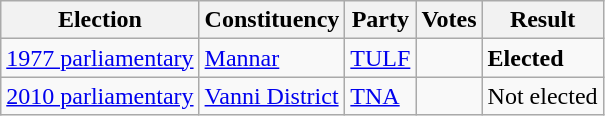<table class="wikitable" style="text-align:left;">
<tr>
<th scope=col>Election</th>
<th scope=col>Constituency</th>
<th scope=col>Party</th>
<th scope=col>Votes</th>
<th scope=col>Result</th>
</tr>
<tr>
<td><a href='#'>1977 parliamentary</a></td>
<td><a href='#'>Mannar</a></td>
<td><a href='#'>TULF</a></td>
<td align=right></td>
<td><strong>Elected</strong></td>
</tr>
<tr>
<td><a href='#'>2010 parliamentary</a></td>
<td><a href='#'>Vanni District</a></td>
<td><a href='#'>TNA</a></td>
<td align=right></td>
<td>Not elected</td>
</tr>
</table>
